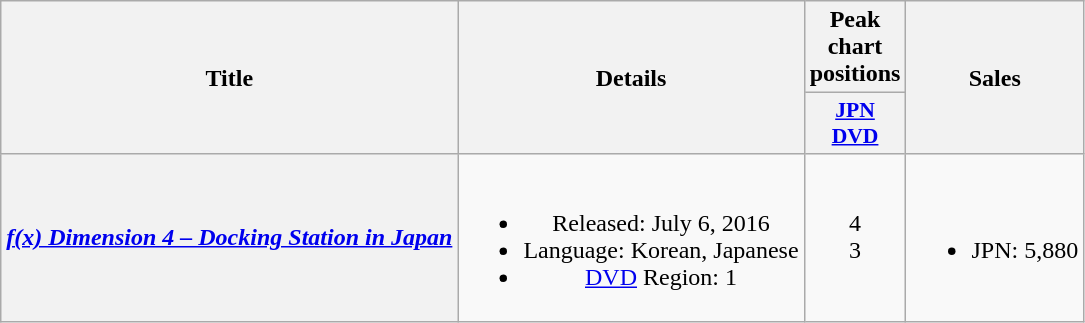<table class="wikitable plainrowheaders" style="text-align:center">
<tr>
<th rowspan="2">Title</th>
<th rowspan="2">Details</th>
<th colspan="1">Peak chart positions</th>
<th rowspan="2">Sales</th>
</tr>
<tr>
<th scope="col" style="width:2.8em;font-size:90%"><a href='#'>JPN<br>DVD</a></th>
</tr>
<tr>
<th scope="row"><em><a href='#'>f(x) Dimension 4 – Docking Station in Japan</a></em></th>
<td><br><ul><li>Released: July 6, 2016</li><li>Language: Korean, Japanese</li><li><a href='#'>DVD</a> Region: 1</li></ul></td>
<td>4  <br>3 </td>
<td><br><ul><li>JPN: 5,880</li></ul></td>
</tr>
</table>
